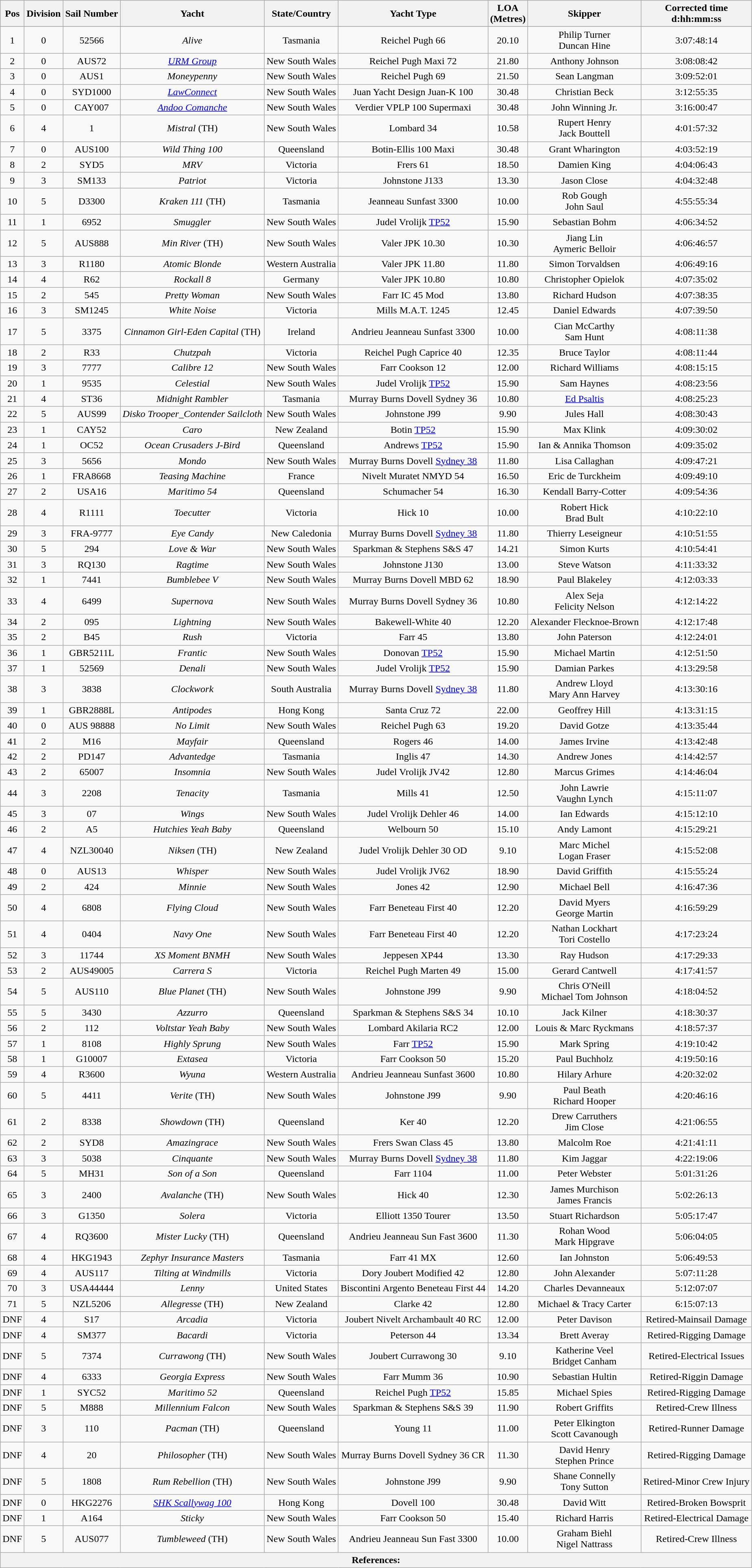<table class="wikitable sortable" style="text-align: center;" "font-size: 100%;">
<tr>
<th>Pos</th>
<th>Division</th>
<th>Sail Number</th>
<th>Yacht</th>
<th>State/Country</th>
<th>Yacht Type</th>
<th>LOA <br>(Metres)</th>
<th>Skipper</th>
<th>Corrected time <br>d:hh:mm:ss</th>
</tr>
<tr style="font-weight:bold">
</tr>
<tr>
<td>1</td>
<td>0</td>
<td>52566</td>
<td><em>Alive</em></td>
<td> Tasmania</td>
<td>Reichel Pugh 66</td>
<td>20.10</td>
<td>Philip Turner <br> Duncan Hine</td>
<td>3:07:48:14</td>
</tr>
<tr>
<td>2</td>
<td>0</td>
<td>AUS72</td>
<td><em><a href='#'>URM Group</a></em></td>
<td> New South Wales</td>
<td>Reichel Pugh Maxi 72</td>
<td>21.80</td>
<td>Anthony Johnson</td>
<td>3:08:08:42</td>
</tr>
<tr>
<td>3</td>
<td>0</td>
<td>AUS1</td>
<td><em>Moneypenny</em></td>
<td> New South Wales</td>
<td>Reichel Pugh 69</td>
<td>21.50</td>
<td>Sean Langman</td>
<td>3:09:52:01</td>
</tr>
<tr>
<td>4</td>
<td>0</td>
<td>SYD1000</td>
<td><em><a href='#'>LawConnect</a></em></td>
<td> New South Wales</td>
<td>Juan Yacht Design Juan-K 100</td>
<td>30.48</td>
<td>Christian Beck</td>
<td>3:12:55:35</td>
</tr>
<tr>
<td>5</td>
<td>0</td>
<td>CAY007</td>
<td><em><a href='#'>Andoo Comanche</a></em></td>
<td> New South Wales</td>
<td>Verdier VPLP 100 Supermaxi</td>
<td>30.48</td>
<td>John Winning Jr.</td>
<td>3:16:00:47</td>
</tr>
<tr>
<td>6</td>
<td>4</td>
<td>1</td>
<td><em>Mistral</em> (TH)</td>
<td> New South Wales</td>
<td>Lombard 34</td>
<td>10.58</td>
<td>Rupert Henry <br> Jack Bouttell</td>
<td>4:01:57:32</td>
</tr>
<tr>
<td>7</td>
<td>0</td>
<td>AUS100</td>
<td><em>Wild Thing 100</em></td>
<td> Queensland</td>
<td>Botin-Ellis 100 Maxi</td>
<td>30.48</td>
<td>Grant Wharington</td>
<td>4:03:52:19</td>
</tr>
<tr>
<td>8</td>
<td>2</td>
<td>SYD5</td>
<td><em>MRV</em></td>
<td> Victoria</td>
<td>Frers 61</td>
<td>18.50</td>
<td>Damien King</td>
<td>4:04:06:43</td>
</tr>
<tr>
<td>9</td>
<td>3</td>
<td>SM133</td>
<td><em>Patriot</em></td>
<td> Victoria</td>
<td>Johnstone J133</td>
<td>13.30</td>
<td>Jason Close</td>
<td>4:04:32:48</td>
</tr>
<tr>
<td>10</td>
<td>5</td>
<td>D3300</td>
<td><em>Kraken 111</em> (TH)</td>
<td> Tasmania</td>
<td>Jeanneau Sunfast 3300</td>
<td>10.00</td>
<td>Rob Gough <br> John Saul</td>
<td>4:55:55:34</td>
</tr>
<tr>
<td>11</td>
<td>1</td>
<td>6952</td>
<td><em>Smuggler</em></td>
<td> New South Wales</td>
<td>Judel Vrolijk <a href='#'>TP52</a></td>
<td>15.90</td>
<td>Sebastian Bohm</td>
<td>4:06:34:52</td>
</tr>
<tr>
<td>12</td>
<td>5</td>
<td>AUS888</td>
<td><em>Min River</em> (TH)</td>
<td> New South Wales</td>
<td>Valer JPK 10.30</td>
<td>10.30</td>
<td>Jiang Lin <br> Aymeric Belloir</td>
<td>4:06:46:57</td>
</tr>
<tr>
<td>13</td>
<td>3</td>
<td>R1180</td>
<td><em>Atomic Blonde</em></td>
<td> Western Australia</td>
<td>Valer JPK 11.80</td>
<td>11.80</td>
<td>Simon Torvaldsen</td>
<td>4:06:49:16</td>
</tr>
<tr>
<td>14</td>
<td>4</td>
<td>R62</td>
<td><em>Rockall 8</em></td>
<td> Germany</td>
<td>Valer JPK 10.80</td>
<td>10.80</td>
<td>Christopher Opielok</td>
<td>4:07:35:02</td>
</tr>
<tr>
<td>15</td>
<td>2</td>
<td>545</td>
<td><em>Pretty Woman</em></td>
<td> New South Wales</td>
<td>Farr IC 45 Mod</td>
<td>13.80</td>
<td>Richard Hudson</td>
<td>4:07:38:35</td>
</tr>
<tr>
<td>16</td>
<td>3</td>
<td>SM1245</td>
<td><em>White Noise</em></td>
<td> Victoria</td>
<td>Mills M.A.T. 1245</td>
<td>12.45</td>
<td>Daniel Edwards</td>
<td>4:07:39:50</td>
</tr>
<tr>
<td>17</td>
<td>5</td>
<td>3375</td>
<td><em>Cinnamon Girl-Eden Capital</em> (TH)</td>
<td> Ireland</td>
<td>Andrieu Jeanneau Sunfast 3300</td>
<td>10.00</td>
<td>Cian McCarthy <br> Sam Hunt</td>
<td>4:08:11:38</td>
</tr>
<tr>
<td>18</td>
<td>2</td>
<td>R33</td>
<td><em>Chutzpah</em></td>
<td> Victoria</td>
<td>Reichel Pugh Caprice 40</td>
<td>12.35</td>
<td>Bruce Taylor</td>
<td>4:08:11:44</td>
</tr>
<tr>
<td>19</td>
<td>3</td>
<td>7777</td>
<td><em>Calibre 12</em></td>
<td> New South Wales</td>
<td>Farr Cookson 12</td>
<td>12.00</td>
<td>Richard Williams</td>
<td>4:08:15:15</td>
</tr>
<tr>
<td>20</td>
<td>1</td>
<td>9535</td>
<td><em>Celestial</em></td>
<td> New South Wales</td>
<td>Judel Vrolijk <a href='#'>TP52</a></td>
<td>15.90</td>
<td>Sam Haynes</td>
<td>4:08:23:56</td>
</tr>
<tr>
<td>21</td>
<td>4</td>
<td>ST36</td>
<td><em>Midnight Rambler</em></td>
<td> Tasmania</td>
<td>Murray Burns Dovell Sydney 36</td>
<td>10.80</td>
<td><a href='#'>Ed Psaltis</a></td>
<td>4:08:25:23</td>
</tr>
<tr>
<td>22</td>
<td>5</td>
<td>AUS99</td>
<td><em>Disko Trooper_Contender Sailcloth</em></td>
<td> New South Wales</td>
<td>Johnstone J99</td>
<td>9.90</td>
<td>Jules Hall</td>
<td>4:08:30:43</td>
</tr>
<tr>
<td>23</td>
<td>1</td>
<td>CAY52</td>
<td><em>Caro</em></td>
<td> New Zealand</td>
<td>Botin <a href='#'>TP52</a></td>
<td>15.90</td>
<td>Max Klink</td>
<td>4:09:30:02</td>
</tr>
<tr>
<td>24</td>
<td>1</td>
<td>OC52</td>
<td><em>Ocean Crusaders J-Bird</em></td>
<td> Queensland</td>
<td>Andrews <a href='#'>TP52</a></td>
<td>15.90</td>
<td>Ian & Annika Thomson</td>
<td>4:09:35:02</td>
</tr>
<tr>
<td>25</td>
<td>3</td>
<td>5656</td>
<td><em>Mondo</em></td>
<td> New South Wales</td>
<td>Murray Burns Dovell <a href='#'>Sydney 38</a></td>
<td>11.80</td>
<td>Lisa Callaghan</td>
<td>4:09:47:21</td>
</tr>
<tr>
<td>26</td>
<td>1</td>
<td>FRA8668</td>
<td><em>Teasing Machine</em></td>
<td> France</td>
<td>Nivelt Muratet NMYD 54</td>
<td>16.50</td>
<td>Eric de Turckheim</td>
<td>4:09:49:10</td>
</tr>
<tr>
<td>27</td>
<td>2</td>
<td>USA16</td>
<td><em>Maritimo 54</em></td>
<td> Queensland</td>
<td>Schumacher 54</td>
<td>16.30</td>
<td>Kendall Barry-Cotter</td>
<td>4:09:54:36</td>
</tr>
<tr>
<td>28</td>
<td>4</td>
<td>R1111</td>
<td><em>Toecutter</em></td>
<td> Victoria</td>
<td>Hick 10</td>
<td>10.00</td>
<td>Robert Hick <br> Brad Bult</td>
<td>4:10:22:10</td>
</tr>
<tr>
<td>29</td>
<td>3</td>
<td>FRA-9777</td>
<td><em>Eye Candy</em></td>
<td> New Caledonia</td>
<td>Murray Burns Dovell <a href='#'>Sydney 38</a></td>
<td>11.80</td>
<td>Thierry Leseigneur</td>
<td>4:10:51:55</td>
</tr>
<tr>
<td>30</td>
<td>5</td>
<td>294</td>
<td><em>Love & War</em></td>
<td> New South Wales</td>
<td>Sparkman & Stephens S&S 47</td>
<td>14.21</td>
<td>Simon Kurts</td>
<td>4:10:54:41</td>
</tr>
<tr>
<td>31</td>
<td>3</td>
<td>RQ130</td>
<td><em>Ragtime</em></td>
<td> New South Wales</td>
<td>Johnstone J130</td>
<td>13.00</td>
<td>Steve Watson</td>
<td>4:11:33:32</td>
</tr>
<tr>
<td>32</td>
<td>1</td>
<td>7441</td>
<td><em>Bumblebee V</em></td>
<td> New South Wales</td>
<td>Murray Burns Dovell MBD 62</td>
<td>18.90</td>
<td>Paul Blakeley</td>
<td>4:12:03:33</td>
</tr>
<tr>
<td>33</td>
<td>4</td>
<td>6499</td>
<td><em>Supernova</em></td>
<td> New South Wales</td>
<td>Murray Burns Dovell Sydney 36</td>
<td>10.80</td>
<td>Alex Seja <br> Felicity Nelson</td>
<td>4:12:14:22</td>
</tr>
<tr>
<td>34</td>
<td>2</td>
<td>095</td>
<td><em>Lightning</em></td>
<td> New South Wales</td>
<td>Bakewell-White 40</td>
<td>12.20</td>
<td>Alexander Flecknoe-Brown</td>
<td>4:12:17:48</td>
</tr>
<tr>
<td>35</td>
<td>2</td>
<td>B45</td>
<td><em>Rush</em></td>
<td> Victoria</td>
<td>Farr 45</td>
<td>13.80</td>
<td>John Paterson</td>
<td>4:12:24:01</td>
</tr>
<tr>
<td>36</td>
<td>1</td>
<td>GBR5211L</td>
<td><em>Frantic</em></td>
<td> New South Wales</td>
<td>Donovan <a href='#'>TP52</a></td>
<td>15.90</td>
<td>Michael Martin</td>
<td>4:12:51:50</td>
</tr>
<tr>
<td>37</td>
<td>1</td>
<td>52569</td>
<td><em>Denali</em></td>
<td> New South Wales</td>
<td>Judel Vrolijk <a href='#'>TP52</a></td>
<td>15.90</td>
<td>Damian Parkes</td>
<td>4:13:29:58</td>
</tr>
<tr>
<td>38</td>
<td>3</td>
<td>3838</td>
<td><em>Clockwork</em></td>
<td> South Australia</td>
<td>Murray Burns Dovell <a href='#'>Sydney 38</a></td>
<td>11.80</td>
<td>Andrew Lloyd <br> Mary Ann Harvey</td>
<td>4:13:30:16</td>
</tr>
<tr>
<td>39</td>
<td>1</td>
<td>GBR2888L</td>
<td><em>Antipodes</em></td>
<td> Hong Kong</td>
<td>Santa Cruz 72</td>
<td>22.00</td>
<td>Geoffrey Hill</td>
<td>4:13:31:15</td>
</tr>
<tr>
<td>40</td>
<td>0</td>
<td>AUS 98888</td>
<td><em>No Limit</em></td>
<td> New South Wales</td>
<td>Reichel Pugh 63</td>
<td>19.20</td>
<td>David Gotze</td>
<td>4:13:35:44</td>
</tr>
<tr>
<td>41</td>
<td>2</td>
<td>M16</td>
<td><em>Mayfair</em></td>
<td> Queensland</td>
<td>Rogers 46</td>
<td>14.00</td>
<td>James Irvine</td>
<td>4:13:42:48</td>
</tr>
<tr>
<td>42</td>
<td>2</td>
<td>PD147</td>
<td><em>Advantedge</em></td>
<td> Tasmania</td>
<td>Inglis 47</td>
<td>14.30</td>
<td>Andrew Jones</td>
<td>4:14:42:57</td>
</tr>
<tr>
<td>43</td>
<td>2</td>
<td>65007</td>
<td><em>Insomnia</em></td>
<td> New South Wales</td>
<td>Judel Vrolijk JV42</td>
<td>12.80</td>
<td>Marcus Grimes</td>
<td>4:14:46:04</td>
</tr>
<tr>
<td>44</td>
<td>3</td>
<td>2208</td>
<td><em>Tenacity</em></td>
<td> Tasmania</td>
<td>Mills 41</td>
<td>12.50</td>
<td>John Lawrie <br> Vaughn Lynch</td>
<td>4:15:11:07</td>
</tr>
<tr>
<td>45</td>
<td>3</td>
<td>07</td>
<td><em>Wings</em></td>
<td> New South Wales</td>
<td>Judel Vrolijk Dehler 46</td>
<td>14.00</td>
<td>Ian Edwards</td>
<td>4:15:12:10</td>
</tr>
<tr>
<td>46</td>
<td>2</td>
<td>A5</td>
<td><em>Hutchies Yeah Baby</em></td>
<td> Queensland</td>
<td>Welbourn 50</td>
<td>15.10</td>
<td>Andy Lamont</td>
<td>4:15:29:21</td>
</tr>
<tr>
<td>47</td>
<td>4</td>
<td>NZL30040</td>
<td><em>Niksen</em> (TH)</td>
<td> New Zealand</td>
<td>Judel Vrolijk Dehler 30 OD</td>
<td>9.10</td>
<td>Marc Michel <br> Logan Fraser</td>
<td>4:15:52:08</td>
</tr>
<tr>
<td>48</td>
<td>0</td>
<td>AUS13</td>
<td><em>Whisper</em></td>
<td> New South Wales</td>
<td>Judel Vrolijk JV62</td>
<td>18.90</td>
<td>David Griffith</td>
<td>4:15:55:24</td>
</tr>
<tr>
<td>49</td>
<td>2</td>
<td>424</td>
<td><em>Minnie</em></td>
<td> New South Wales</td>
<td>Jones 42</td>
<td>12.90</td>
<td>Michael Bell</td>
<td>4:16:47:36</td>
</tr>
<tr>
<td>50</td>
<td>4</td>
<td>6808</td>
<td><em>Flying Cloud</em></td>
<td> New South Wales</td>
<td>Farr Beneteau First 40</td>
<td>12.20</td>
<td>David Myers <br> George Martin</td>
<td>4:16:59:29</td>
</tr>
<tr>
<td>51</td>
<td>4</td>
<td>0404</td>
<td><em>Navy One</em></td>
<td> New South Wales</td>
<td>Farr Beneteau First 40</td>
<td>12.20</td>
<td>Nathan Lockhart <br> Tori Costello</td>
<td>4:17:23:24</td>
</tr>
<tr>
<td>52</td>
<td>3</td>
<td>11744</td>
<td><em>XS Moment BNMH</em></td>
<td> New South Wales</td>
<td>Jeppesen XP44</td>
<td>13.30</td>
<td>Ray Hudson</td>
<td>4:17:29:33</td>
</tr>
<tr>
<td>53</td>
<td>2</td>
<td>AUS49005</td>
<td><em>Carrera S</em></td>
<td> Victoria</td>
<td>Reichel Pugh Marten 49</td>
<td>15.00</td>
<td>Gerard Cantwell</td>
<td>4:17:41:57</td>
</tr>
<tr>
<td>54</td>
<td>5</td>
<td>AUS110</td>
<td><em>Blue Planet</em> (TH)</td>
<td> New South Wales</td>
<td>Johnstone J99</td>
<td>9.90</td>
<td>Chris O'Neill <br> Michael Tom Johnson</td>
<td>4:18:04:52</td>
</tr>
<tr>
<td>55</td>
<td>5</td>
<td>3430</td>
<td><em>Azzurro</em></td>
<td> Queensland</td>
<td>Sparkman & Stephens S&S 34</td>
<td>10.10</td>
<td>Jack Kilner</td>
<td>4:18:30:37</td>
</tr>
<tr>
<td>56</td>
<td>2</td>
<td>112</td>
<td><em>Voltstar Yeah Baby</em></td>
<td> New South Wales</td>
<td>Lombard Akilaria RC2</td>
<td>12.00</td>
<td>Louis & Marc Ryckmans</td>
<td>4:18:57:37</td>
</tr>
<tr>
<td>57</td>
<td>1</td>
<td>8108</td>
<td><em>Highly Sprung</em></td>
<td> New South Wales</td>
<td>Farr <a href='#'>TP52</a></td>
<td>15.90</td>
<td>Mark Spring</td>
<td>4:19:10:42</td>
</tr>
<tr>
<td>58</td>
<td>1</td>
<td>G10007</td>
<td><em>Extasea</em></td>
<td> Victoria</td>
<td>Farr Cookson 50</td>
<td>15.20</td>
<td>Paul Buchholz</td>
<td>4:19:50:16</td>
</tr>
<tr>
<td>59</td>
<td>4</td>
<td>R3600</td>
<td><em>Wyuna</em></td>
<td> Western Australia</td>
<td>Andrieu Jeanneau Sunfast 3600</td>
<td>10.80</td>
<td>Hilary Arhure</td>
<td>4:20:32:02</td>
</tr>
<tr>
<td>60</td>
<td>5</td>
<td>4411</td>
<td><em>Verite</em> (TH)</td>
<td> New South Wales</td>
<td>Johnstone J99</td>
<td>9.90</td>
<td>Paul Beath <br> Richard Hooper</td>
<td>4:20:46:16</td>
</tr>
<tr>
<td>61</td>
<td>2</td>
<td>8338</td>
<td><em>Showdown</em> (TH)</td>
<td> Queensland</td>
<td>Ker 40</td>
<td>12.20</td>
<td>Drew Carruthers <br> Jim Close</td>
<td>4:21:06:55</td>
</tr>
<tr>
<td>62</td>
<td>2</td>
<td>SYD8</td>
<td><em>Amazingrace</em></td>
<td> New South Wales</td>
<td>Frers Swan Class 45</td>
<td>13.80</td>
<td>Malcolm Roe</td>
<td>4:21:41:11</td>
</tr>
<tr>
<td>63</td>
<td>3</td>
<td>5038</td>
<td><em>Cinquante</em></td>
<td> New South Wales</td>
<td>Murray Burns Dovell <a href='#'>Sydney 38</a></td>
<td>11.80</td>
<td>Kim Jaggar</td>
<td>4:22:19:06</td>
</tr>
<tr>
<td>64</td>
<td>5</td>
<td>MH31</td>
<td><em>Son of a Son</em></td>
<td> Queensland</td>
<td>Farr 1104</td>
<td>11.00</td>
<td>Peter Webster</td>
<td>5:01:31:26</td>
</tr>
<tr>
<td>65</td>
<td>3</td>
<td>2400</td>
<td><em>Avalanche</em> (TH)</td>
<td> New South Wales</td>
<td>Hick 40</td>
<td>12.30</td>
<td>James Murchison <br> James Francis</td>
<td>5:02:26:13</td>
</tr>
<tr>
<td>66</td>
<td>3</td>
<td>G1350</td>
<td><em>Solera</em></td>
<td> Victoria</td>
<td>Elliott 1350 Tourer</td>
<td>13.50</td>
<td>Stuart Richardson</td>
<td>5:05:17:47</td>
</tr>
<tr>
<td>67</td>
<td>4</td>
<td>RQ3600</td>
<td><em>Mister Lucky</em> (TH)</td>
<td> Queensland</td>
<td>Andrieu Jeanneau Sun Fast 3600</td>
<td>11.30</td>
<td>Rohan Wood <br> Mark Hipgrave</td>
<td>5:06:04:05</td>
</tr>
<tr>
<td>68</td>
<td>4</td>
<td>HKG1943</td>
<td><em>Zephyr Insurance Masters</em></td>
<td> Tasmania</td>
<td>Farr 41 MX</td>
<td>12.60</td>
<td>Ian Johnston</td>
<td>5:06:49:53</td>
</tr>
<tr>
<td>69</td>
<td>4</td>
<td>AUS117</td>
<td><em>Tilting at Windmills</em></td>
<td> Victoria</td>
<td>Dory Joubert Modified 42</td>
<td>12.80</td>
<td>John Alexander</td>
<td>5:07:11:28</td>
</tr>
<tr>
<td>70</td>
<td>3</td>
<td>USA44444</td>
<td><em>Lenny</em></td>
<td> United States</td>
<td>Biscontini Argento Beneteau First 44</td>
<td>14.20</td>
<td>Charles Devanneaux</td>
<td>5:12:07:07</td>
</tr>
<tr>
<td>71</td>
<td>5</td>
<td>NZL5206</td>
<td><em>Allegresse</em> (TH)</td>
<td> New Zealand</td>
<td>Clarke 42</td>
<td>12.80</td>
<td>Michael & Tracy Carter</td>
<td>6:15:07:13</td>
</tr>
<tr>
<td>DNF</td>
<td>4</td>
<td>S17</td>
<td><em>Arcadia</em></td>
<td> Victoria</td>
<td>Joubert Nivelt Archambault 40 RC</td>
<td>12.00</td>
<td>Peter Davison</td>
<td>Retired-Mainsail Damage</td>
</tr>
<tr>
<td>DNF</td>
<td>4</td>
<td>SM377</td>
<td><em>Bacardi</em></td>
<td> Victoria</td>
<td>Peterson 44</td>
<td>13.34</td>
<td>Brett Averay</td>
<td>Retired-Rigging Damage</td>
</tr>
<tr>
<td>DNF</td>
<td>5</td>
<td>7374</td>
<td><em>Currawong</em> (TH)</td>
<td> New South Wales</td>
<td>Joubert Currawong 30</td>
<td>9.10</td>
<td>Katherine Veel <br> Bridget Canham</td>
<td>Retired-Electrical Issues</td>
</tr>
<tr>
<td>DNF</td>
<td>4</td>
<td>6333</td>
<td><em>Georgia Express</em></td>
<td> New South Wales</td>
<td>Farr Mumm 36</td>
<td>10.90</td>
<td>Sebastian Hultin</td>
<td>Retired-Riggin Damage</td>
</tr>
<tr>
<td>DNF</td>
<td>1</td>
<td>SYC52</td>
<td><em>Maritimo 52</em></td>
<td> Queensland</td>
<td>Reichel Pugh <a href='#'>TP52</a></td>
<td>15.85</td>
<td>Michael Spies</td>
<td>Retired-Rigging Damage</td>
</tr>
<tr>
<td>DNF</td>
<td>5</td>
<td>M888</td>
<td><em>Millennium Falcon</em></td>
<td> New South Wales</td>
<td>Sparkman & Stephens S&S 39</td>
<td>11.90</td>
<td>Robert Griffits</td>
<td>Retired-Crew Illness</td>
</tr>
<tr>
<td>DNF</td>
<td>3</td>
<td>110</td>
<td><em>Pacman</em> (TH)</td>
<td> Queensland</td>
<td>Young 11</td>
<td>11.00</td>
<td>Peter Elkington <br> Scott Cavanough</td>
<td>Retired-Runner Damage</td>
</tr>
<tr>
<td>DNF</td>
<td>4</td>
<td>20</td>
<td><em>Philosopher</em> (TH)</td>
<td> New South Wales</td>
<td>Murray Burns Dovell Sydney 36 CR</td>
<td>11.30</td>
<td>David Henry <br> Stephen Prince</td>
<td>Retired-Rigging Damage</td>
</tr>
<tr>
<td>DNF</td>
<td>5</td>
<td>1808</td>
<td><em>Rum Rebellion</em> (TH)</td>
<td> New South Wales</td>
<td>Johnstone J99</td>
<td>9.90</td>
<td>Shane Connelly <br> Tony Sutton</td>
<td>Retired-Minor Crew Injury</td>
</tr>
<tr>
<td>DNF</td>
<td>0</td>
<td>HKG2276</td>
<td><em><a href='#'>SHK Scallywag 100</a></em></td>
<td> Hong Kong</td>
<td>Dovell 100</td>
<td>30.48</td>
<td>David Witt</td>
<td>Retired-Broken Bowsprit</td>
</tr>
<tr>
<td>DNF</td>
<td>1</td>
<td>A164</td>
<td><em>Sticky</em></td>
<td> New South Wales</td>
<td>Farr Cookson 50</td>
<td>15.40</td>
<td>Richard Harris</td>
<td>Retired-Electrical Damage</td>
</tr>
<tr>
<td>DNF</td>
<td>5</td>
<td>AUS077</td>
<td><em>Tumbleweed</em> (TH)</td>
<td> New South Wales</td>
<td>Andrieu Jeanneau Sun Fast 3300</td>
<td>10.00</td>
<td>Graham Biehl <br> Nigel Nattrass</td>
<td>Retired-Crew Illness</td>
</tr>
<tr>
<th colspan=9>References:</th>
</tr>
</table>
